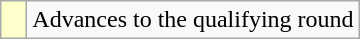<table class="wikitable">
<tr>
<td width=10px bgcolor=#ffffcc></td>
<td>Advances to the qualifying round</td>
</tr>
</table>
